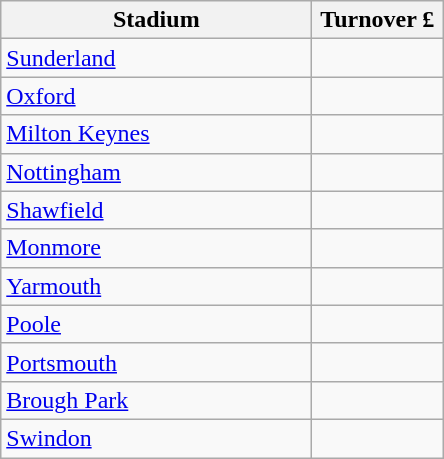<table class="wikitable">
<tr>
<th width=200>Stadium</th>
<th width=80>Turnover £</th>
</tr>
<tr>
<td><a href='#'>Sunderland</a></td>
<td></td>
</tr>
<tr>
<td><a href='#'>Oxford</a></td>
<td></td>
</tr>
<tr>
<td><a href='#'>Milton Keynes</a></td>
<td></td>
</tr>
<tr>
<td><a href='#'>Nottingham</a></td>
<td></td>
</tr>
<tr>
<td><a href='#'>Shawfield</a></td>
<td></td>
</tr>
<tr>
<td><a href='#'>Monmore</a></td>
<td></td>
</tr>
<tr>
<td><a href='#'>Yarmouth</a></td>
<td></td>
</tr>
<tr>
<td><a href='#'>Poole</a></td>
<td></td>
</tr>
<tr>
<td><a href='#'>Portsmouth</a></td>
<td></td>
</tr>
<tr>
<td><a href='#'>Brough Park</a></td>
<td></td>
</tr>
<tr>
<td><a href='#'>Swindon</a></td>
<td></td>
</tr>
</table>
